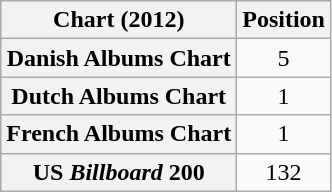<table class="wikitable sortable plainrowheaders"  style="text-align:center;">
<tr>
<th scope="col">Chart (2012)</th>
<th scope="col">Position</th>
</tr>
<tr>
<th scope="row">Danish Albums Chart</th>
<td>5</td>
</tr>
<tr>
<th scope="row">Dutch Albums Chart</th>
<td>1</td>
</tr>
<tr>
<th scope="row">French Albums Chart</th>
<td>1</td>
</tr>
<tr>
<th scope="row">US <em>Billboard</em> 200</th>
<td>132</td>
</tr>
</table>
